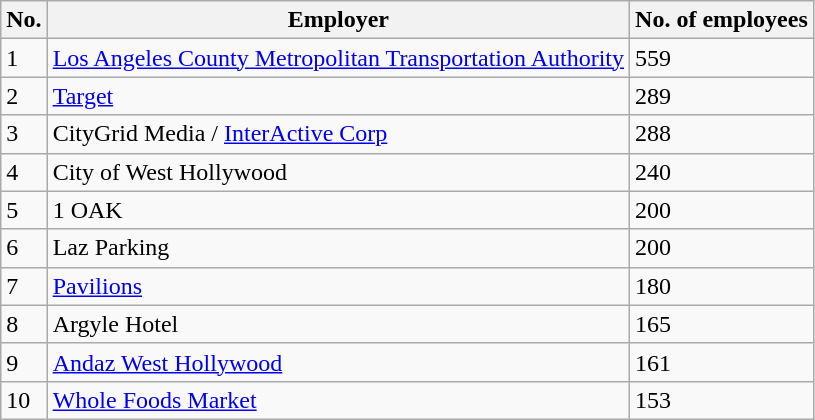<table class="wikitable">
<tr>
<th>No.</th>
<th>Employer</th>
<th>No. of employees</th>
</tr>
<tr>
<td>1</td>
<td><a href='#'>Los Angeles County Metropolitan Transportation Authority</a></td>
<td>559</td>
</tr>
<tr>
<td>2</td>
<td><a href='#'>Target</a></td>
<td>289</td>
</tr>
<tr>
<td>3</td>
<td>CityGrid Media / <a href='#'>InterActive Corp</a></td>
<td>288</td>
</tr>
<tr>
<td>4</td>
<td>City of West Hollywood</td>
<td>240</td>
</tr>
<tr>
<td>5</td>
<td>1 OAK</td>
<td>200</td>
</tr>
<tr>
<td>6</td>
<td>Laz Parking</td>
<td>200</td>
</tr>
<tr>
<td>7</td>
<td><a href='#'>Pavilions</a></td>
<td>180</td>
</tr>
<tr>
<td>8</td>
<td>Argyle Hotel</td>
<td>165</td>
</tr>
<tr>
<td>9</td>
<td><a href='#'>Andaz West Hollywood</a></td>
<td>161</td>
</tr>
<tr>
<td>10</td>
<td><a href='#'>Whole Foods Market</a></td>
<td>153</td>
</tr>
</table>
